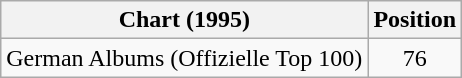<table class="wikitable plainrowheaders">
<tr>
<th scope="col">Chart (1995)</th>
<th scope="col">Position</th>
</tr>
<tr>
<td>German Albums (Offizielle Top 100)</td>
<td align="center">76</td>
</tr>
</table>
